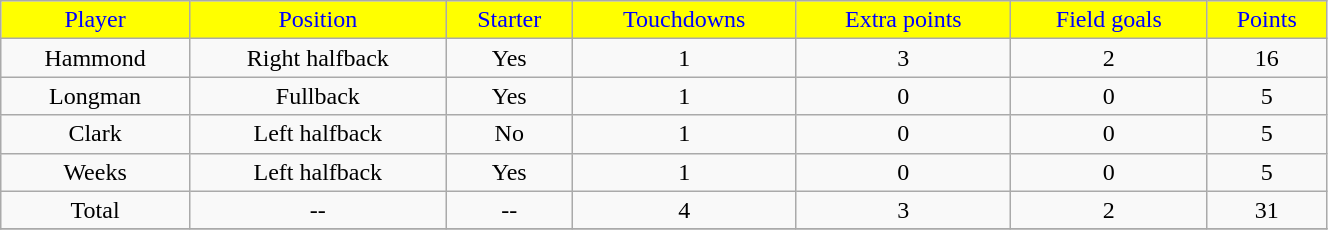<table class="wikitable" width="70%">
<tr align="center"  style="background:yellow;color:blue;">
<td>Player</td>
<td>Position</td>
<td>Starter</td>
<td>Touchdowns</td>
<td>Extra points</td>
<td>Field goals</td>
<td>Points</td>
</tr>
<tr align="center" bgcolor="">
<td>Hammond</td>
<td>Right halfback</td>
<td>Yes</td>
<td>1</td>
<td>3</td>
<td>2</td>
<td>16</td>
</tr>
<tr align="center" bgcolor="">
<td>Longman</td>
<td>Fullback</td>
<td>Yes</td>
<td>1</td>
<td>0</td>
<td>0</td>
<td>5</td>
</tr>
<tr align="center" bgcolor="">
<td>Clark</td>
<td>Left halfback</td>
<td>No</td>
<td>1</td>
<td>0</td>
<td>0</td>
<td>5</td>
</tr>
<tr align="center" bgcolor="">
<td>Weeks</td>
<td>Left halfback</td>
<td>Yes</td>
<td>1</td>
<td>0</td>
<td>0</td>
<td>5</td>
</tr>
<tr align="center" bgcolor="">
<td>Total</td>
<td>--</td>
<td>--</td>
<td>4</td>
<td>3</td>
<td>2</td>
<td>31</td>
</tr>
<tr align="center" bgcolor="">
</tr>
</table>
